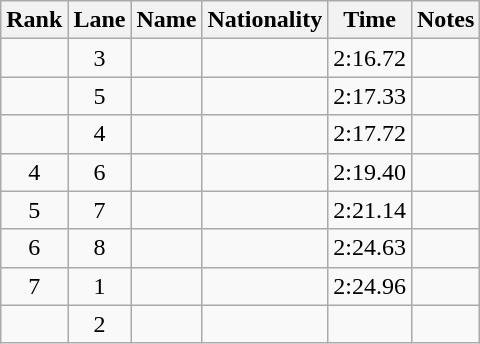<table class="wikitable sortable" style="text-align:center">
<tr>
<th>Rank</th>
<th>Lane</th>
<th>Name</th>
<th>Nationality</th>
<th>Time</th>
<th>Notes</th>
</tr>
<tr>
<td></td>
<td>3</td>
<td align=left></td>
<td align=left></td>
<td>2:16.72</td>
<td></td>
</tr>
<tr>
<td></td>
<td>5</td>
<td align=left></td>
<td align=left></td>
<td>2:17.33</td>
<td></td>
</tr>
<tr>
<td></td>
<td>4</td>
<td align=left></td>
<td align=left></td>
<td>2:17.72</td>
<td></td>
</tr>
<tr>
<td>4</td>
<td>6</td>
<td align=left></td>
<td align=left></td>
<td>2:19.40</td>
<td></td>
</tr>
<tr>
<td>5</td>
<td>7</td>
<td align=left></td>
<td align=left></td>
<td>2:21.14</td>
<td></td>
</tr>
<tr>
<td>6</td>
<td>8</td>
<td align=left></td>
<td align=left></td>
<td>2:24.63</td>
<td></td>
</tr>
<tr>
<td>7</td>
<td>1</td>
<td align=left></td>
<td align=left></td>
<td>2:24.96</td>
<td></td>
</tr>
<tr>
<td></td>
<td>2</td>
<td align=left></td>
<td align=left></td>
<td></td>
<td><strong></strong></td>
</tr>
</table>
